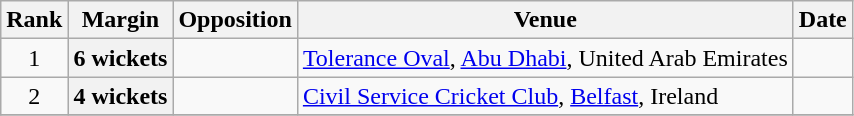<table class="wikitable plainrowheaders sortable">
<tr>
<th scope=col>Rank</th>
<th scope=col>Margin</th>
<th scope=col>Opposition</th>
<th scope=col>Venue</th>
<th scope=col>Date</th>
</tr>
<tr>
<td align=center>1</td>
<th scope=row style=text-align:center>6 wickets</th>
<td></td>
<td><a href='#'>Tolerance Oval</a>, <a href='#'>Abu Dhabi</a>, United Arab Emirates</td>
<td></td>
</tr>
<tr>
<td align=center>2</td>
<th scope=row style=text-align:center>4 wickets</th>
<td></td>
<td><a href='#'>Civil Service Cricket Club</a>, <a href='#'>Belfast</a>, Ireland</td>
<td></td>
</tr>
<tr>
</tr>
</table>
